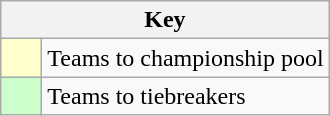<table class="wikitable" style="text-align: center;">
<tr>
<th colspan=2>Key</th>
</tr>
<tr>
<td style="background:#ffffcc; width:20px;"></td>
<td align=left>Teams to championship pool</td>
</tr>
<tr>
<td style="background:#ccffcc; width:20px;"></td>
<td align=left>Teams to tiebreakers</td>
</tr>
</table>
